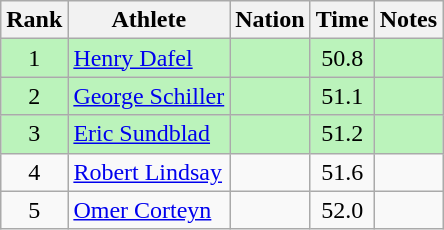<table class="wikitable sortable" style="text-align:center">
<tr>
<th>Rank</th>
<th>Athlete</th>
<th>Nation</th>
<th>Time</th>
<th>Notes</th>
</tr>
<tr bgcolor=bbf3bb>
<td>1</td>
<td align=left><a href='#'>Henry Dafel</a></td>
<td align=left></td>
<td>50.8</td>
<td></td>
</tr>
<tr bgcolor=bbf3bb>
<td>2</td>
<td align=left><a href='#'>George Schiller</a></td>
<td align=left></td>
<td>51.1</td>
<td></td>
</tr>
<tr bgcolor=bbf3bb>
<td>3</td>
<td align=left><a href='#'>Eric Sundblad</a></td>
<td align=left></td>
<td>51.2</td>
<td></td>
</tr>
<tr>
<td>4</td>
<td align=left><a href='#'>Robert Lindsay</a></td>
<td align=left></td>
<td>51.6</td>
<td></td>
</tr>
<tr>
<td>5</td>
<td align=left><a href='#'>Omer Corteyn</a></td>
<td align=left></td>
<td>52.0</td>
<td></td>
</tr>
</table>
